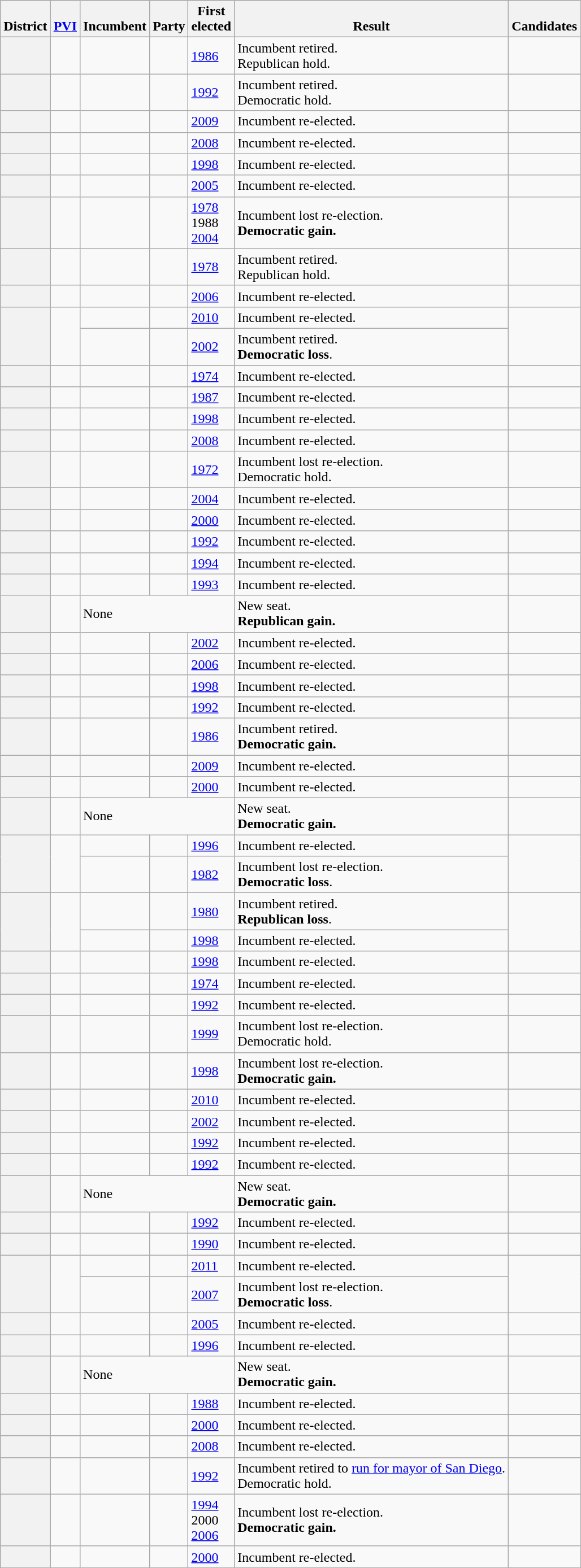<table class="wikitable sortable">
<tr valign=bottom>
<th>District</th>
<th><a href='#'>PVI</a></th>
<th>Incumbent</th>
<th>Party</th>
<th>First<br>elected</th>
<th>Result</th>
<th>Candidates</th>
</tr>
<tr>
<th></th>
<td></td>
<td><br></td>
<td></td>
<td><a href='#'>1986</a></td>
<td>Incumbent retired.<br>Republican hold.</td>
<td nowrap></td>
</tr>
<tr>
<th></th>
<td></td>
<td><br></td>
<td></td>
<td><a href='#'>1992</a></td>
<td>Incumbent retired.<br>Democratic hold.</td>
<td nowrap></td>
</tr>
<tr>
<th></th>
<td></td>
<td><br></td>
<td></td>
<td><a href='#'>2009 </a></td>
<td>Incumbent re-elected.</td>
<td nowrap></td>
</tr>
<tr>
<th></th>
<td></td>
<td></td>
<td></td>
<td><a href='#'>2008</a></td>
<td>Incumbent re-elected.</td>
<td nowrap></td>
</tr>
<tr>
<th></th>
<td></td>
<td><br></td>
<td></td>
<td><a href='#'>1998</a></td>
<td>Incumbent re-elected.</td>
<td nowrap></td>
</tr>
<tr>
<th></th>
<td></td>
<td><br></td>
<td></td>
<td><a href='#'>2005 </a></td>
<td>Incumbent re-elected.</td>
<td nowrap></td>
</tr>
<tr>
<th></th>
<td></td>
<td><br></td>
<td></td>
<td><a href='#'>1978</a><br>1988 <br><a href='#'>2004</a></td>
<td>Incumbent lost re-election.<br><strong>Democratic gain.</strong></td>
<td nowrap></td>
</tr>
<tr>
<th></th>
<td></td>
<td><br></td>
<td></td>
<td><a href='#'>1978</a></td>
<td>Incumbent retired.<br>Republican hold.</td>
<td nowrap></td>
</tr>
<tr>
<th></th>
<td></td>
<td><br></td>
<td></td>
<td><a href='#'>2006</a></td>
<td>Incumbent re-elected.</td>
<td nowrap></td>
</tr>
<tr>
<th rowspan=2></th>
<td rowspan=2 ></td>
<td><br></td>
<td></td>
<td><a href='#'>2010</a></td>
<td>Incumbent re-elected.</td>
<td nowrap rowspan=2></td>
</tr>
<tr>
<td><br></td>
<td></td>
<td><a href='#'>2002</a></td>
<td>Incumbent retired.<br><strong>Democratic loss</strong>.</td>
</tr>
<tr>
<th></th>
<td></td>
<td><br></td>
<td></td>
<td><a href='#'>1974</a></td>
<td>Incumbent re-elected.</td>
<td nowrap></td>
</tr>
<tr>
<th></th>
<td></td>
<td><br></td>
<td></td>
<td><a href='#'>1987 </a></td>
<td>Incumbent re-elected.</td>
<td nowrap></td>
</tr>
<tr>
<th></th>
<td></td>
<td><br></td>
<td></td>
<td><a href='#'>1998 </a></td>
<td>Incumbent re-elected.</td>
<td nowrap></td>
</tr>
<tr>
<th></th>
<td></td>
<td><br></td>
<td></td>
<td><a href='#'>2008 </a></td>
<td>Incumbent re-elected.</td>
<td nowrap></td>
</tr>
<tr>
<th></th>
<td></td>
<td><br></td>
<td></td>
<td><a href='#'>1972</a></td>
<td>Incumbent lost re-election.<br>Democratic hold.</td>
<td nowrap></td>
</tr>
<tr>
<th></th>
<td></td>
<td><br></td>
<td></td>
<td><a href='#'>2004</a></td>
<td>Incumbent re-elected.</td>
<td nowrap></td>
</tr>
<tr>
<th></th>
<td></td>
<td><br></td>
<td></td>
<td><a href='#'>2000</a></td>
<td>Incumbent re-elected.</td>
<td nowrap></td>
</tr>
<tr>
<th></th>
<td></td>
<td><br></td>
<td></td>
<td><a href='#'>1992</a></td>
<td>Incumbent re-elected.</td>
<td nowrap></td>
</tr>
<tr>
<th></th>
<td></td>
<td><br></td>
<td></td>
<td><a href='#'>1994</a></td>
<td>Incumbent re-elected.</td>
<td nowrap></td>
</tr>
<tr>
<th></th>
<td></td>
<td><br></td>
<td></td>
<td><a href='#'>1993 </a></td>
<td>Incumbent re-elected.</td>
<td nowrap></td>
</tr>
<tr>
<th></th>
<td></td>
<td colspan=3 data-sort-value="ZZZ">None </td>
<td>New seat.<br><strong>Republican gain.</strong></td>
<td nowrap></td>
</tr>
<tr>
<th></th>
<td></td>
<td><br></td>
<td></td>
<td><a href='#'>2002</a></td>
<td>Incumbent re-elected.</td>
<td nowrap></td>
</tr>
<tr>
<th></th>
<td></td>
<td><br></td>
<td></td>
<td><a href='#'>2006</a></td>
<td>Incumbent re-elected.</td>
<td nowrap></td>
</tr>
<tr>
<th></th>
<td></td>
<td><br></td>
<td></td>
<td><a href='#'>1998 </a></td>
<td>Incumbent re-elected.</td>
<td nowrap></td>
</tr>
<tr>
<th></th>
<td></td>
<td></td>
<td></td>
<td><a href='#'>1992</a></td>
<td>Incumbent re-elected.</td>
<td nowrap></td>
</tr>
<tr>
<th></th>
<td></td>
<td><br></td>
<td></td>
<td><a href='#'>1986</a></td>
<td>Incumbent retired.<br><strong>Democratic gain.</strong></td>
<td nowrap></td>
</tr>
<tr>
<th></th>
<td></td>
<td><br></td>
<td></td>
<td><a href='#'>2009 </a></td>
<td>Incumbent re-elected.</td>
<td nowrap></td>
</tr>
<tr>
<th></th>
<td></td>
<td><br></td>
<td></td>
<td><a href='#'>2000</a></td>
<td>Incumbent re-elected.</td>
<td nowrap></td>
</tr>
<tr>
<th></th>
<td></td>
<td colspan=3 data-sort-value="ZZZ">None </td>
<td>New seat.<br><strong>Democratic gain.</strong></td>
<td nowrap></td>
</tr>
<tr>
<th rowspan=2></th>
<td rowspan=2 ></td>
<td><br></td>
<td></td>
<td><a href='#'>1996</a></td>
<td>Incumbent re-elected.</td>
<td rowspan=2 nowrap></td>
</tr>
<tr>
<td><br></td>
<td></td>
<td><a href='#'>1982</a></td>
<td>Incumbent lost re-election.<br><strong>Democratic loss</strong>.</td>
</tr>
<tr>
<th rowspan=2></th>
<td rowspan=2 ></td>
<td><br></td>
<td></td>
<td><a href='#'>1980</a></td>
<td>Incumbent retired.<br><strong>Republican loss</strong>.</td>
<td rowspan=2 nowrap></td>
</tr>
<tr>
<td><br></td>
<td></td>
<td><a href='#'>1998</a></td>
<td>Incumbent re-elected.</td>
</tr>
<tr>
<th></th>
<td></td>
<td><br></td>
<td></td>
<td><a href='#'>1998</a></td>
<td>Incumbent re-elected.</td>
<td nowrap></td>
</tr>
<tr>
<th></th>
<td></td>
<td><br></td>
<td></td>
<td><a href='#'>1974</a></td>
<td>Incumbent re-elected.</td>
<td nowrap></td>
</tr>
<tr>
<th></th>
<td></td>
<td><br></td>
<td></td>
<td><a href='#'>1992</a></td>
<td>Incumbent re-elected.</td>
<td nowrap></td>
</tr>
<tr>
<th></th>
<td></td>
<td><br></td>
<td></td>
<td><a href='#'>1999 </a></td>
<td>Incumbent lost re-election.<br>Democratic hold.</td>
<td nowrap></td>
</tr>
<tr>
<th></th>
<td></td>
<td><br></td>
<td></td>
<td><a href='#'>1998 </a></td>
<td>Incumbent lost re-election.<br><strong>Democratic gain.</strong></td>
<td nowrap></td>
</tr>
<tr>
<th></th>
<td></td>
<td><br></td>
<td></td>
<td><a href='#'>2010</a></td>
<td>Incumbent re-elected.</td>
<td nowrap></td>
</tr>
<tr>
<th></th>
<td></td>
<td><br></td>
<td></td>
<td><a href='#'>2002</a></td>
<td>Incumbent re-elected.</td>
<td nowrap></td>
</tr>
<tr>
<th></th>
<td></td>
<td><br></td>
<td></td>
<td><a href='#'>1992</a></td>
<td>Incumbent re-elected.</td>
<td nowrap></td>
</tr>
<tr>
<th></th>
<td></td>
<td><br></td>
<td></td>
<td><a href='#'>1992</a></td>
<td>Incumbent re-elected.</td>
<td nowrap></td>
</tr>
<tr>
<th></th>
<td></td>
<td colspan=3 data-sort-value="ZZZ">None </td>
<td>New seat.<br><strong>Democratic gain.</strong></td>
<td nowrap></td>
</tr>
<tr>
<th></th>
<td></td>
<td><br></td>
<td></td>
<td><a href='#'>1992</a></td>
<td>Incumbent re-elected.</td>
<td nowrap></td>
</tr>
<tr>
<th></th>
<td></td>
<td><br></td>
<td></td>
<td><a href='#'>1990</a></td>
<td>Incumbent re-elected.</td>
<td nowrap></td>
</tr>
<tr>
<th rowspan=2></th>
<td rowspan=2 ></td>
<td><br></td>
<td></td>
<td><a href='#'>2011 </a></td>
<td>Incumbent re-elected.</td>
<td rowspan=2 nowrap></td>
</tr>
<tr>
<td><br></td>
<td></td>
<td><a href='#'>2007 </a></td>
<td>Incumbent lost re-election.<br><strong>Democratic loss</strong>.</td>
</tr>
<tr>
<th></th>
<td></td>
<td><br></td>
<td></td>
<td><a href='#'>2005 </a></td>
<td>Incumbent re-elected.</td>
<td nowrap></td>
</tr>
<tr>
<th></th>
<td></td>
<td><br></td>
<td></td>
<td><a href='#'>1996</a></td>
<td>Incumbent re-elected.</td>
<td nowrap></td>
</tr>
<tr>
<th></th>
<td></td>
<td colspan=3 data-sort-value="ZZZ">None </td>
<td>New seat.<br><strong>Democratic gain.</strong></td>
<td nowrap></td>
</tr>
<tr>
<th></th>
<td></td>
<td><br></td>
<td></td>
<td><a href='#'>1988</a></td>
<td>Incumbent re-elected.</td>
<td nowrap></td>
</tr>
<tr>
<th></th>
<td></td>
<td></td>
<td></td>
<td><a href='#'>2000</a></td>
<td>Incumbent re-elected.</td>
<td nowrap></td>
</tr>
<tr>
<th></th>
<td></td>
<td><br></td>
<td></td>
<td><a href='#'>2008</a></td>
<td>Incumbent re-elected.</td>
<td nowrap></td>
</tr>
<tr>
<th></th>
<td></td>
<td></td>
<td></td>
<td><a href='#'>1992</a></td>
<td>Incumbent retired to <a href='#'>run for mayor of San Diego</a>.<br>Democratic hold.</td>
<td nowrap></td>
</tr>
<tr>
<th></th>
<td></td>
<td><br></td>
<td></td>
<td><a href='#'>1994</a><br>2000 <br><a href='#'>2006 </a></td>
<td>Incumbent lost re-election.<br><strong>Democratic gain.</strong></td>
<td nowrap></td>
</tr>
<tr>
<th></th>
<td></td>
<td></td>
<td></td>
<td><a href='#'>2000</a></td>
<td>Incumbent re-elected.</td>
<td nowrap></td>
</tr>
</table>
